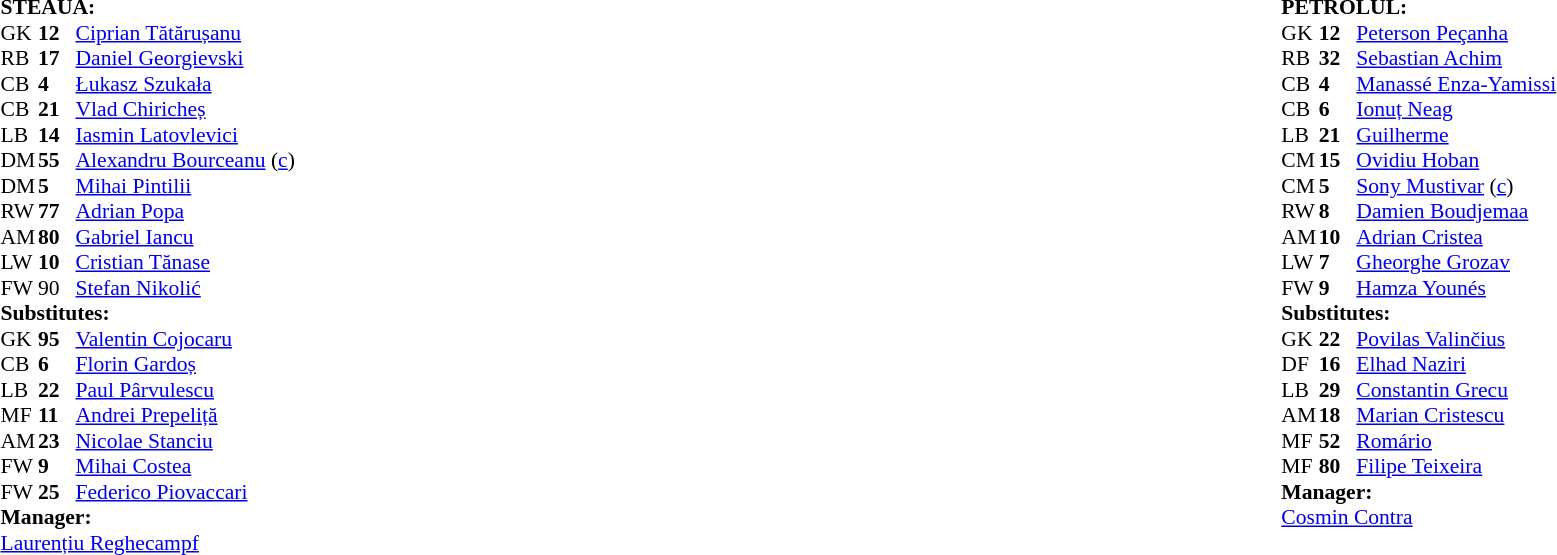<table width="100%">
<tr>
<td valign="top" width="50%"><br><table style="font-size: 90%" cellspacing="0" cellpadding="0">
<tr>
<td colspan="4"><strong>STEAUA:</strong></td>
</tr>
<tr>
<th width=25></th>
<th width=25></th>
</tr>
<tr>
<td>GK</td>
<td><strong>12</strong></td>
<td> <a href='#'>Ciprian Tătărușanu</a></td>
</tr>
<tr>
<td>RB</td>
<td><strong>17</strong></td>
<td> <a href='#'>Daniel Georgievski</a></td>
<td></td>
<td></td>
</tr>
<tr>
<td>CB</td>
<td><strong>4</strong></td>
<td> <a href='#'>Łukasz Szukała</a></td>
</tr>
<tr>
<td>CB</td>
<td><strong>21</strong></td>
<td> <a href='#'>Vlad Chiricheș</a></td>
</tr>
<tr>
<td>LB</td>
<td><strong>14</strong></td>
<td> <a href='#'>Iasmin Latovlevici</a></td>
</tr>
<tr>
<td>DM</td>
<td><strong>55</strong></td>
<td> <a href='#'>Alexandru Bourceanu</a> (<a href='#'>c</a>)</td>
<td></td>
</tr>
<tr>
<td>DM</td>
<td><strong>5</strong></td>
<td> <a href='#'>Mihai Pintilii</a></td>
<td></td>
</tr>
<tr>
<td>RW</td>
<td><strong>77</strong></td>
<td> <a href='#'>Adrian Popa</a></td>
</tr>
<tr>
<td>AM</td>
<td><strong>80</strong></td>
<td> <a href='#'>Gabriel Iancu</a></td>
<td></td>
<td></td>
</tr>
<tr>
<td>LW</td>
<td><strong>10</strong></td>
<td> <a href='#'>Cristian Tănase</a></td>
<td></td>
</tr>
<tr>
<td>FW</td>
<td>90</td>
<td> <a href='#'>Stefan Nikolić</a></td>
<td></td>
<td></td>
</tr>
<tr>
<td colspan=3><strong>Substitutes:</strong></td>
</tr>
<tr>
<td>GK</td>
<td><strong>95</strong></td>
<td> <a href='#'>Valentin Cojocaru</a></td>
</tr>
<tr>
<td>CB</td>
<td><strong>6</strong></td>
<td> <a href='#'>Florin Gardoș</a></td>
</tr>
<tr>
<td>LB</td>
<td><strong>22</strong></td>
<td> <a href='#'>Paul Pârvulescu</a></td>
</tr>
<tr>
<td>MF</td>
<td><strong>11</strong></td>
<td> <a href='#'>Andrei Prepeliță</a></td>
<td></td>
<td></td>
</tr>
<tr>
<td>AM</td>
<td><strong>23</strong></td>
<td> <a href='#'>Nicolae Stanciu</a></td>
<td></td>
<td></td>
</tr>
<tr>
<td>FW</td>
<td><strong>9</strong></td>
<td> <a href='#'>Mihai Costea</a></td>
</tr>
<tr>
<td>FW</td>
<td><strong>25</strong></td>
<td> <a href='#'>Federico Piovaccari</a></td>
<td></td>
<td></td>
</tr>
<tr>
<td colspan=3><strong>Manager:</strong></td>
</tr>
<tr>
<td colspan=4> <a href='#'>Laurențiu Reghecampf</a></td>
</tr>
</table>
</td>
<td valign="top"></td>
<td style="vertical-align:top; width:50%;"><br><table style="font-size: 90%" cellspacing="0" cellpadding="0" align=center>
<tr>
<td colspan="4"><strong>PETROLUL:</strong></td>
</tr>
<tr>
<th width=25></th>
<th width=25></th>
</tr>
<tr>
<td>GK</td>
<td><strong>12</strong></td>
<td> <a href='#'>Peterson Peçanha</a></td>
</tr>
<tr>
<td>RB</td>
<td><strong>32</strong></td>
<td> <a href='#'>Sebastian Achim</a></td>
</tr>
<tr>
<td>CB</td>
<td><strong>4</strong></td>
<td> <a href='#'>Manassé Enza-Yamissi</a></td>
<td></td>
</tr>
<tr>
<td>CB</td>
<td><strong>6</strong></td>
<td> <a href='#'>Ionuț Neag</a></td>
<td></td>
<td></td>
</tr>
<tr>
<td>LB</td>
<td><strong>21</strong></td>
<td> <a href='#'>Guilherme</a></td>
<td></td>
</tr>
<tr>
<td>CM</td>
<td><strong>15</strong></td>
<td> <a href='#'>Ovidiu Hoban</a></td>
</tr>
<tr>
<td>CM</td>
<td><strong>5</strong></td>
<td> <a href='#'>Sony Mustivar</a> (<a href='#'>c</a>)</td>
<td></td>
<td></td>
</tr>
<tr>
<td>RW</td>
<td><strong>8</strong></td>
<td> <a href='#'>Damien Boudjemaa</a></td>
</tr>
<tr>
<td>AM</td>
<td><strong>10</strong></td>
<td> <a href='#'>Adrian Cristea</a></td>
<td></td>
<td></td>
</tr>
<tr>
<td>LW</td>
<td><strong>7</strong></td>
<td> <a href='#'>Gheorghe Grozav</a></td>
<td></td>
</tr>
<tr>
<td>FW</td>
<td><strong>9</strong></td>
<td> <a href='#'>Hamza Younés</a></td>
</tr>
<tr>
<td colspan=3><strong>Substitutes:</strong></td>
</tr>
<tr>
<td>GK</td>
<td><strong>22</strong></td>
<td> <a href='#'>Povilas Valinčius</a></td>
</tr>
<tr>
<td>DF</td>
<td><strong>16</strong></td>
<td> <a href='#'>Elhad Naziri</a></td>
</tr>
<tr>
<td>LB</td>
<td><strong>29</strong></td>
<td> <a href='#'>Constantin Grecu</a></td>
</tr>
<tr>
<td>AM</td>
<td><strong>18</strong></td>
<td> <a href='#'>Marian Cristescu</a></td>
<td></td>
<td></td>
</tr>
<tr>
<td>MF</td>
<td><strong>52</strong></td>
<td> <a href='#'>Romário</a></td>
<td></td>
<td></td>
</tr>
<tr>
<td>MF</td>
<td><strong>80</strong></td>
<td> <a href='#'>Filipe Teixeira</a></td>
<td></td>
<td></td>
</tr>
<tr>
<td colspan=3><strong>Manager:</strong></td>
</tr>
<tr>
<td colspan=4> <a href='#'>Cosmin Contra</a></td>
</tr>
</table>
</td>
</tr>
<tr>
</tr>
</table>
